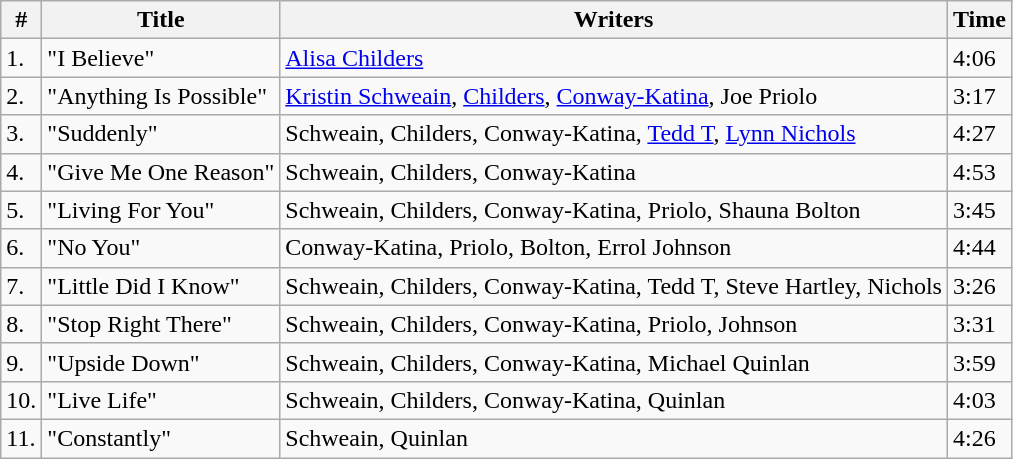<table class="wikitable">
<tr>
<th>#</th>
<th>Title</th>
<th>Writers</th>
<th>Time</th>
</tr>
<tr>
<td>1.</td>
<td>"I Believe"</td>
<td><a href='#'>Alisa Childers</a></td>
<td>4:06</td>
</tr>
<tr>
<td>2.</td>
<td>"Anything Is Possible"</td>
<td><a href='#'>Kristin Schweain</a>, <a href='#'>Childers</a>, <a href='#'>Conway-Katina</a>, Joe Priolo</td>
<td>3:17</td>
</tr>
<tr>
<td>3.</td>
<td>"Suddenly"</td>
<td>Schweain, Childers, Conway-Katina, <a href='#'>Tedd T</a>, <a href='#'>Lynn Nichols</a></td>
<td>4:27</td>
</tr>
<tr>
<td>4.</td>
<td>"Give Me One Reason"</td>
<td>Schweain, Childers, Conway-Katina</td>
<td>4:53</td>
</tr>
<tr>
<td>5.</td>
<td>"Living For You"</td>
<td>Schweain, Childers, Conway-Katina, Priolo, Shauna Bolton</td>
<td>3:45</td>
</tr>
<tr>
<td>6.</td>
<td>"No You"</td>
<td>Conway-Katina, Priolo, Bolton, Errol Johnson</td>
<td>4:44</td>
</tr>
<tr>
<td>7.</td>
<td>"Little Did I Know"</td>
<td>Schweain, Childers, Conway-Katina, Tedd T, Steve Hartley, Nichols</td>
<td>3:26</td>
</tr>
<tr>
<td>8.</td>
<td>"Stop Right There"</td>
<td>Schweain, Childers, Conway-Katina, Priolo, Johnson</td>
<td>3:31</td>
</tr>
<tr>
<td>9.</td>
<td>"Upside Down"</td>
<td>Schweain, Childers, Conway-Katina, Michael Quinlan</td>
<td>3:59</td>
</tr>
<tr>
<td>10.</td>
<td>"Live Life"</td>
<td>Schweain, Childers, Conway-Katina, Quinlan</td>
<td>4:03</td>
</tr>
<tr>
<td>11.</td>
<td>"Constantly"</td>
<td>Schweain, Quinlan</td>
<td>4:26</td>
</tr>
</table>
